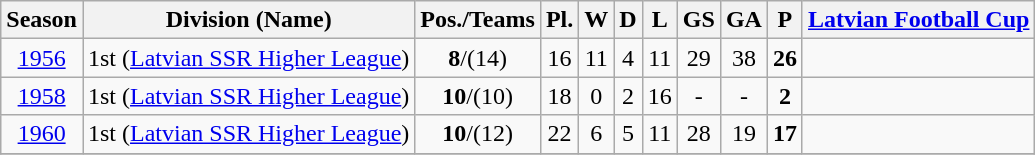<table class="wikitable">
<tr>
<th>Season</th>
<th>Division (Name)</th>
<th>Pos./Teams</th>
<th>Pl.</th>
<th>W</th>
<th>D</th>
<th>L</th>
<th>GS</th>
<th>GA</th>
<th>P</th>
<th><a href='#'>Latvian Football Cup</a></th>
</tr>
<tr>
<td align=center><a href='#'>1956</a></td>
<td align=center>1st (<a href='#'>Latvian SSR Higher League</a>)</td>
<td align=center bgcolor=><strong>8</strong>/(14)</td>
<td align=center>16</td>
<td align=center>11</td>
<td align=center>4</td>
<td align=center>11</td>
<td align=center>29</td>
<td align=center>38</td>
<td align=center><strong>26</strong></td>
<td align=center bgcolor=></td>
</tr>
<tr>
<td align=center><a href='#'>1958</a></td>
<td align=center>1st (<a href='#'>Latvian SSR Higher League</a>)</td>
<td align=center bgcolor=><strong>10</strong>/(10)</td>
<td align=center>18</td>
<td align=center>0</td>
<td align=center>2</td>
<td align=center>16</td>
<td align=center>-</td>
<td align=center>-</td>
<td align=center><strong>2</strong></td>
<td align=center bgcolor=></td>
</tr>
<tr>
<td align=center><a href='#'>1960</a></td>
<td align=center>1st (<a href='#'>Latvian SSR Higher League</a>)</td>
<td align=center bgcolor=><strong>10</strong>/(12)</td>
<td align=center>22</td>
<td align=center>6</td>
<td align=center>5</td>
<td align=center>11</td>
<td align=center>28</td>
<td align=center>19</td>
<td align=center><strong>17</strong></td>
<td align=center bgcolor=></td>
</tr>
<tr>
</tr>
</table>
